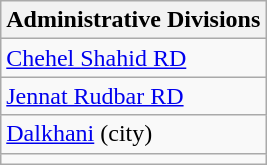<table class="wikitable">
<tr>
<th>Administrative Divisions</th>
</tr>
<tr>
<td><a href='#'>Chehel Shahid RD</a></td>
</tr>
<tr>
<td><a href='#'>Jennat Rudbar RD</a></td>
</tr>
<tr>
<td><a href='#'>Dalkhani</a> (city)</td>
</tr>
<tr>
<td colspan=1></td>
</tr>
</table>
